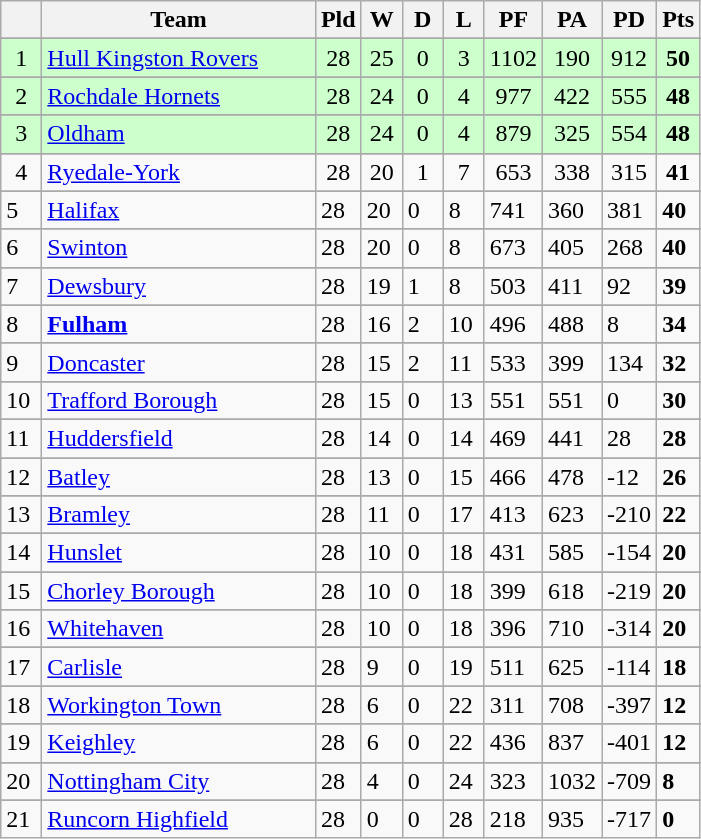<table class="wikitable" style="text-align:center;">
<tr>
<th width=20 abbr="Position"></th>
<th width=175>Team</th>
<th width=20 abbr="Played">Pld</th>
<th width=20 abbr="Won">W</th>
<th width=20 abbr="Drawn">D</th>
<th width=20 abbr="Lost">L</th>
<th width=20 abbr="Points for">PF</th>
<th width=20 abbr="Points against">PA</th>
<th width=25 abbr="Points difference">PD</th>
<th width=20 abbr="Points">Pts</th>
</tr>
<tr>
</tr>
<tr |- align=center style="background:#cfc;">
<td>1</td>
<td align=left style="background#cfc:"><a href='#'>Hull Kingston Rovers</a></td>
<td>28</td>
<td>25</td>
<td>0</td>
<td>3</td>
<td>1102</td>
<td>190</td>
<td>912</td>
<td><strong>50</strong></td>
</tr>
<tr --->
</tr>
<tr align=center style="background:#cfc;">
<td>2</td>
<td align=left style="background#cfc:"><a href='#'>Rochdale Hornets</a></td>
<td>28</td>
<td>24</td>
<td>0</td>
<td>4</td>
<td>977</td>
<td>422</td>
<td>555</td>
<td><strong>48</strong></td>
</tr>
<tr --->
</tr>
<tr align=center style="background:#cfc;">
<td>3</td>
<td align=left style="background#cfc:"><a href='#'>Oldham</a></td>
<td>28</td>
<td>24</td>
<td>0</td>
<td>4</td>
<td>879</td>
<td>325</td>
<td>554</td>
<td><strong>48</strong></td>
</tr>
<tr --->
</tr>
<tr align=center style="background:">
<td>4</td>
<td align=left style="background#cfc:"><a href='#'>Ryedale-York</a></td>
<td>28</td>
<td>20</td>
<td>1</td>
<td>7</td>
<td>653</td>
<td>338</td>
<td>315</td>
<td><strong>41</strong></td>
</tr>
<tr --->
</tr>
<tr align=left style="background:">
<td>5</td>
<td style="text-align:left;"><a href='#'>Halifax</a></td>
<td>28</td>
<td>20</td>
<td>0</td>
<td>8</td>
<td>741</td>
<td>360</td>
<td>381</td>
<td><strong>40</strong></td>
</tr>
<tr --->
</tr>
<tr align=left style="background:">
<td>6</td>
<td style="text-align:left;"><a href='#'>Swinton</a></td>
<td>28</td>
<td>20</td>
<td>0</td>
<td>8</td>
<td>673</td>
<td>405</td>
<td>268</td>
<td><strong>40</strong></td>
</tr>
<tr --->
</tr>
<tr align=left style="background:">
<td>7</td>
<td style="text-align:left;"><a href='#'>Dewsbury</a></td>
<td>28</td>
<td>19</td>
<td>1</td>
<td>8</td>
<td>503</td>
<td>411</td>
<td>92</td>
<td><strong>39</strong></td>
</tr>
<tr --->
</tr>
<tr align=left style="background:">
<td>8</td>
<td style="text-align:left;"><strong><a href='#'>Fulham</a></strong></td>
<td>28</td>
<td>16</td>
<td>2</td>
<td>10</td>
<td>496</td>
<td>488</td>
<td>8</td>
<td><strong>34</strong></td>
</tr>
<tr --->
</tr>
<tr align=left style="background:">
<td>9</td>
<td style="text-align:left;"><a href='#'>Doncaster</a></td>
<td>28</td>
<td>15</td>
<td>2</td>
<td>11</td>
<td>533</td>
<td>399</td>
<td>134</td>
<td><strong>32</strong></td>
</tr>
<tr --->
</tr>
<tr align=left style="background:">
<td>10</td>
<td style="text-align:left;"><a href='#'>Trafford Borough</a></td>
<td>28</td>
<td>15</td>
<td>0</td>
<td>13</td>
<td>551</td>
<td>551</td>
<td>0</td>
<td><strong>30</strong></td>
</tr>
<tr --->
</tr>
<tr align=left style="background:">
<td>11</td>
<td style="text-align:left;"><a href='#'>Huddersfield</a></td>
<td>28</td>
<td>14</td>
<td>0</td>
<td>14</td>
<td>469</td>
<td>441</td>
<td>28</td>
<td><strong>28</strong></td>
</tr>
<tr --->
</tr>
<tr align=left style="background:">
<td>12</td>
<td style="text-align:left;"><a href='#'>Batley</a></td>
<td>28</td>
<td>13</td>
<td>0</td>
<td>15</td>
<td>466</td>
<td>478</td>
<td>-12</td>
<td><strong>26</strong></td>
</tr>
<tr --->
</tr>
<tr align=left style="background:">
<td>13</td>
<td style="text-align:left;"><a href='#'>Bramley</a></td>
<td>28</td>
<td>11</td>
<td>0</td>
<td>17</td>
<td>413</td>
<td>623</td>
<td>-210</td>
<td><strong>22</strong></td>
</tr>
<tr --->
</tr>
<tr align=left style="background:">
<td>14</td>
<td style="text-align:left;"><a href='#'>Hunslet</a></td>
<td>28</td>
<td>10</td>
<td>0</td>
<td>18</td>
<td>431</td>
<td>585</td>
<td>-154</td>
<td><strong>20</strong></td>
</tr>
<tr --->
</tr>
<tr align=left style="background:">
<td>15</td>
<td style="text-align:left;"><a href='#'>Chorley Borough</a></td>
<td>28</td>
<td>10</td>
<td>0</td>
<td>18</td>
<td>399</td>
<td>618</td>
<td>-219</td>
<td><strong>20</strong></td>
</tr>
<tr --->
</tr>
<tr align=left style="background:">
<td>16</td>
<td style="text-align:left;"><a href='#'>Whitehaven</a></td>
<td>28</td>
<td>10</td>
<td>0</td>
<td>18</td>
<td>396</td>
<td>710</td>
<td>-314</td>
<td><strong>20</strong></td>
</tr>
<tr --->
</tr>
<tr align=left style="background:">
<td>17</td>
<td style="text-align:left;"><a href='#'>Carlisle</a></td>
<td>28</td>
<td>9</td>
<td>0</td>
<td>19</td>
<td>511</td>
<td>625</td>
<td>-114</td>
<td><strong>18</strong></td>
</tr>
<tr --->
</tr>
<tr align=left style="background:">
<td>18</td>
<td style="text-align:left;"><a href='#'>Workington Town</a></td>
<td>28</td>
<td>6</td>
<td>0</td>
<td>22</td>
<td>311</td>
<td>708</td>
<td>-397</td>
<td><strong>12</strong></td>
</tr>
<tr --->
</tr>
<tr align=left style="background:">
<td>19</td>
<td style="text-align:left;"><a href='#'>Keighley</a></td>
<td>28</td>
<td>6</td>
<td>0</td>
<td>22</td>
<td>436</td>
<td>837</td>
<td>-401</td>
<td><strong>12</strong></td>
</tr>
<tr --->
</tr>
<tr align=left style="background:">
<td>20</td>
<td style="text-align:left;"><a href='#'>Nottingham City</a></td>
<td>28</td>
<td>4</td>
<td>0</td>
<td>24</td>
<td>323</td>
<td>1032</td>
<td>-709</td>
<td><strong>8</strong></td>
</tr>
<tr --->
</tr>
<tr align=left style="background:">
<td>21</td>
<td style="text-align:left;"><a href='#'>Runcorn Highfield</a></td>
<td>28</td>
<td>0</td>
<td>0</td>
<td>28</td>
<td>218</td>
<td>935</td>
<td>-717</td>
<td><strong>0</strong></td>
</tr>
</table>
